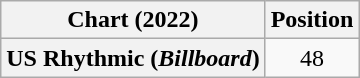<table class="wikitable plainrowheaders" style="text-align:center">
<tr>
<th scope="col">Chart (2022)</th>
<th scope="col">Position</th>
</tr>
<tr>
<th scope="row">US Rhythmic (<em>Billboard</em>)</th>
<td>48</td>
</tr>
</table>
